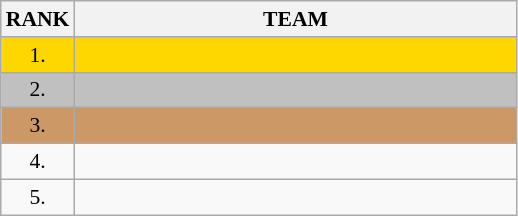<table class="wikitable" style="border-collapse: collapse; font-size: 90%;">
<tr>
<th>RANK</th>
<th align="center" style="width: 20em">TEAM</th>
</tr>
<tr bgcolor=gold>
<td align="center">1.</td>
<td></td>
</tr>
<tr bgcolor=silver>
<td align="center">2.</td>
<td></td>
</tr>
<tr bgcolor=#cc9966>
<td align="center">3.</td>
<td></td>
</tr>
<tr>
<td align="center">4.</td>
<td></td>
</tr>
<tr>
<td align="center">5.</td>
<td></td>
</tr>
</table>
